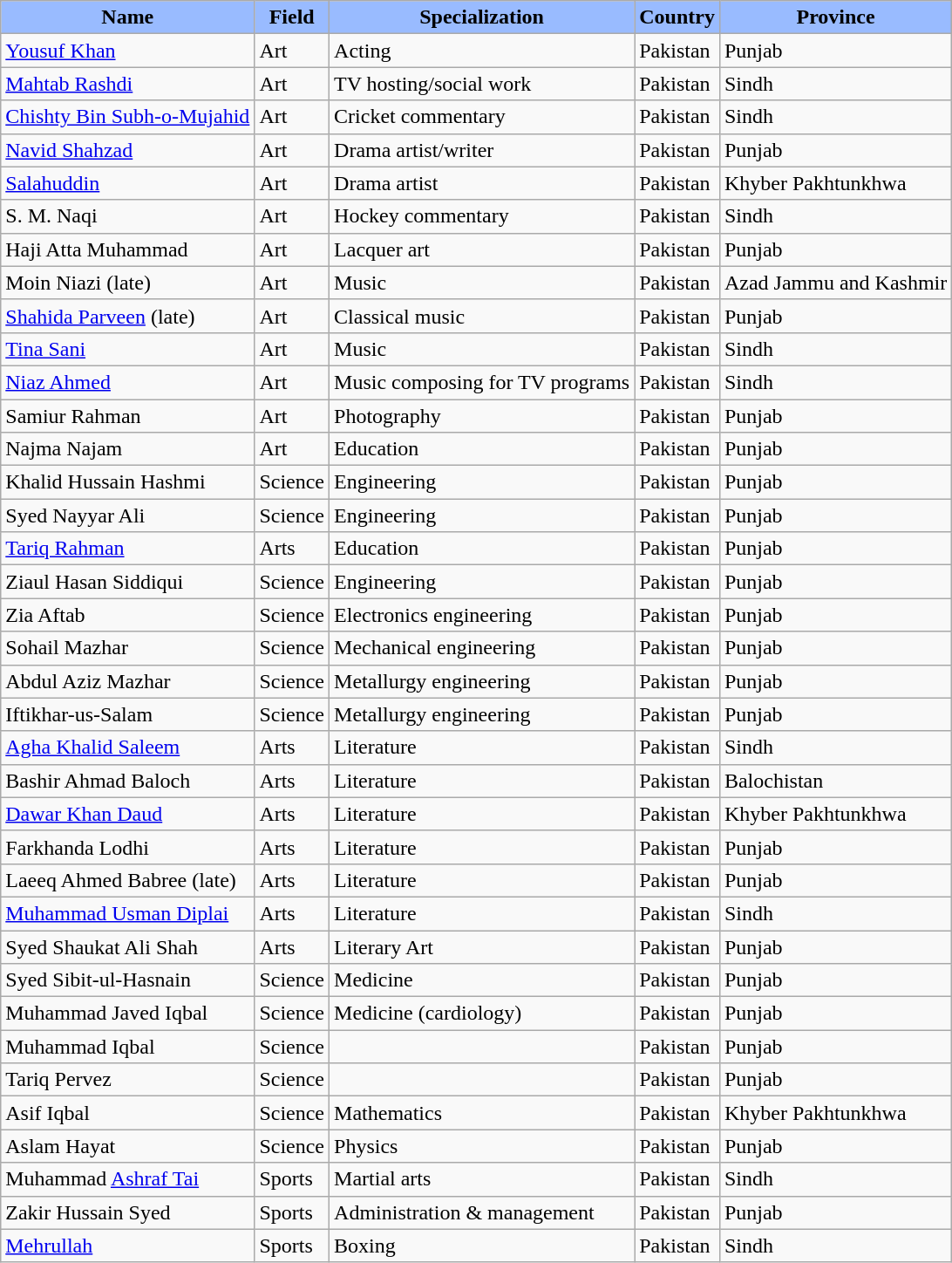<table class="wikitable">
<tr>
<th style="background:#9BF"><span>Name</span></th>
<th style="background:#9BF"><span>Field</span></th>
<th style="background:#9BF"><span>Specialization</span></th>
<th style="background:#9BF"><span>Country</span></th>
<th style="background:#9BF"><span>Province</span></th>
</tr>
<tr>
<td><a href='#'>Yousuf Khan</a></td>
<td>Art</td>
<td>Acting</td>
<td>Pakistan</td>
<td>Punjab</td>
</tr>
<tr>
<td><a href='#'>Mahtab Rashdi</a></td>
<td>Art</td>
<td>TV hosting/social work</td>
<td>Pakistan</td>
<td>Sindh</td>
</tr>
<tr>
<td><a href='#'>Chishty Bin Subh-o-Mujahid</a></td>
<td>Art</td>
<td>Cricket commentary</td>
<td>Pakistan</td>
<td>Sindh</td>
</tr>
<tr>
<td><a href='#'>Navid Shahzad</a></td>
<td>Art</td>
<td>Drama artist/writer</td>
<td>Pakistan</td>
<td>Punjab</td>
</tr>
<tr>
<td><a href='#'>Salahuddin</a></td>
<td>Art</td>
<td>Drama artist</td>
<td>Pakistan</td>
<td>Khyber Pakhtunkhwa</td>
</tr>
<tr>
<td>S. M. Naqi</td>
<td>Art</td>
<td>Hockey commentary</td>
<td>Pakistan</td>
<td>Sindh</td>
</tr>
<tr>
<td>Haji Atta Muhammad</td>
<td>Art</td>
<td>Lacquer art</td>
<td>Pakistan</td>
<td>Punjab</td>
</tr>
<tr>
<td>Moin Niazi (late)</td>
<td>Art</td>
<td>Music</td>
<td>Pakistan</td>
<td>Azad Jammu and Kashmir</td>
</tr>
<tr>
<td><a href='#'>Shahida Parveen</a> (late)</td>
<td>Art</td>
<td>Classical music</td>
<td>Pakistan</td>
<td>Punjab</td>
</tr>
<tr>
<td><a href='#'>Tina Sani</a></td>
<td>Art</td>
<td>Music</td>
<td>Pakistan</td>
<td>Sindh</td>
</tr>
<tr>
<td><a href='#'>Niaz Ahmed</a></td>
<td>Art</td>
<td>Music composing for TV programs</td>
<td>Pakistan</td>
<td>Sindh</td>
</tr>
<tr>
<td>Samiur Rahman</td>
<td>Art</td>
<td>Photography</td>
<td>Pakistan</td>
<td>Punjab</td>
</tr>
<tr>
<td>Najma Najam</td>
<td>Art</td>
<td>Education</td>
<td>Pakistan</td>
<td>Punjab</td>
</tr>
<tr>
<td>Khalid Hussain Hashmi</td>
<td>Science</td>
<td>Engineering</td>
<td>Pakistan</td>
<td>Punjab</td>
</tr>
<tr>
<td>Syed Nayyar Ali</td>
<td>Science</td>
<td>Engineering</td>
<td>Pakistan</td>
<td>Punjab</td>
</tr>
<tr>
<td><a href='#'>Tariq Rahman</a></td>
<td>Arts</td>
<td>Education</td>
<td>Pakistan</td>
<td>Punjab</td>
</tr>
<tr>
<td>Ziaul Hasan Siddiqui</td>
<td>Science</td>
<td>Engineering</td>
<td>Pakistan</td>
<td>Punjab</td>
</tr>
<tr>
<td>Zia Aftab</td>
<td>Science</td>
<td>Electronics engineering</td>
<td>Pakistan</td>
<td>Punjab</td>
</tr>
<tr>
<td>Sohail Mazhar</td>
<td>Science</td>
<td>Mechanical engineering</td>
<td>Pakistan</td>
<td>Punjab</td>
</tr>
<tr>
<td>Abdul Aziz Mazhar</td>
<td>Science</td>
<td>Metallurgy engineering</td>
<td>Pakistan</td>
<td>Punjab</td>
</tr>
<tr>
<td>Iftikhar-us-Salam</td>
<td>Science</td>
<td>Metallurgy engineering</td>
<td>Pakistan</td>
<td>Punjab</td>
</tr>
<tr>
<td><a href='#'>Agha Khalid Saleem</a></td>
<td>Arts</td>
<td>Literature</td>
<td>Pakistan</td>
<td>Sindh</td>
</tr>
<tr>
<td>Bashir Ahmad Baloch</td>
<td>Arts</td>
<td>Literature</td>
<td>Pakistan</td>
<td>Balochistan</td>
</tr>
<tr>
<td><a href='#'>Dawar Khan Daud</a></td>
<td>Arts</td>
<td>Literature</td>
<td>Pakistan</td>
<td>Khyber Pakhtunkhwa</td>
</tr>
<tr>
<td>Farkhanda Lodhi</td>
<td>Arts</td>
<td>Literature</td>
<td>Pakistan</td>
<td>Punjab</td>
</tr>
<tr>
<td>Laeeq Ahmed Babree (late)</td>
<td>Arts</td>
<td>Literature</td>
<td>Pakistan</td>
<td>Punjab</td>
</tr>
<tr>
<td><a href='#'>Muhammad Usman Diplai</a></td>
<td>Arts</td>
<td>Literature</td>
<td>Pakistan</td>
<td>Sindh</td>
</tr>
<tr>
<td>Syed Shaukat Ali Shah</td>
<td>Arts</td>
<td>Literary Art</td>
<td>Pakistan</td>
<td>Punjab</td>
</tr>
<tr>
<td>Syed Sibit-ul-Hasnain</td>
<td>Science</td>
<td>Medicine</td>
<td>Pakistan</td>
<td>Punjab</td>
</tr>
<tr>
<td>Muhammad Javed Iqbal</td>
<td>Science</td>
<td>Medicine (cardiology)</td>
<td>Pakistan</td>
<td>Punjab</td>
</tr>
<tr>
<td>Muhammad Iqbal</td>
<td>Science</td>
<td></td>
<td>Pakistan</td>
<td>Punjab</td>
</tr>
<tr>
<td>Tariq Pervez</td>
<td>Science</td>
<td></td>
<td>Pakistan</td>
<td>Punjab</td>
</tr>
<tr>
<td>Asif Iqbal</td>
<td>Science</td>
<td>Mathematics</td>
<td>Pakistan</td>
<td>Khyber Pakhtunkhwa</td>
</tr>
<tr>
<td>Aslam Hayat</td>
<td>Science</td>
<td>Physics</td>
<td>Pakistan</td>
<td>Punjab</td>
</tr>
<tr>
<td>Muhammad <a href='#'>Ashraf Tai</a></td>
<td>Sports</td>
<td>Martial arts</td>
<td>Pakistan</td>
<td>Sindh</td>
</tr>
<tr>
<td>Zakir Hussain Syed</td>
<td>Sports</td>
<td>Administration & management</td>
<td>Pakistan</td>
<td>Punjab</td>
</tr>
<tr>
<td><a href='#'>Mehrullah</a></td>
<td>Sports</td>
<td>Boxing</td>
<td>Pakistan</td>
<td>Sindh</td>
</tr>
</table>
